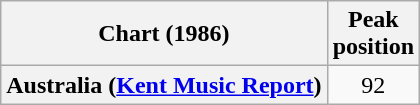<table class="wikitable plainrowheaders" style="text-align:center">
<tr>
<th>Chart (1986)</th>
<th>Peak<br>position</th>
</tr>
<tr>
<th scope="row">Australia (<a href='#'>Kent Music Report</a>)</th>
<td>92</td>
</tr>
</table>
